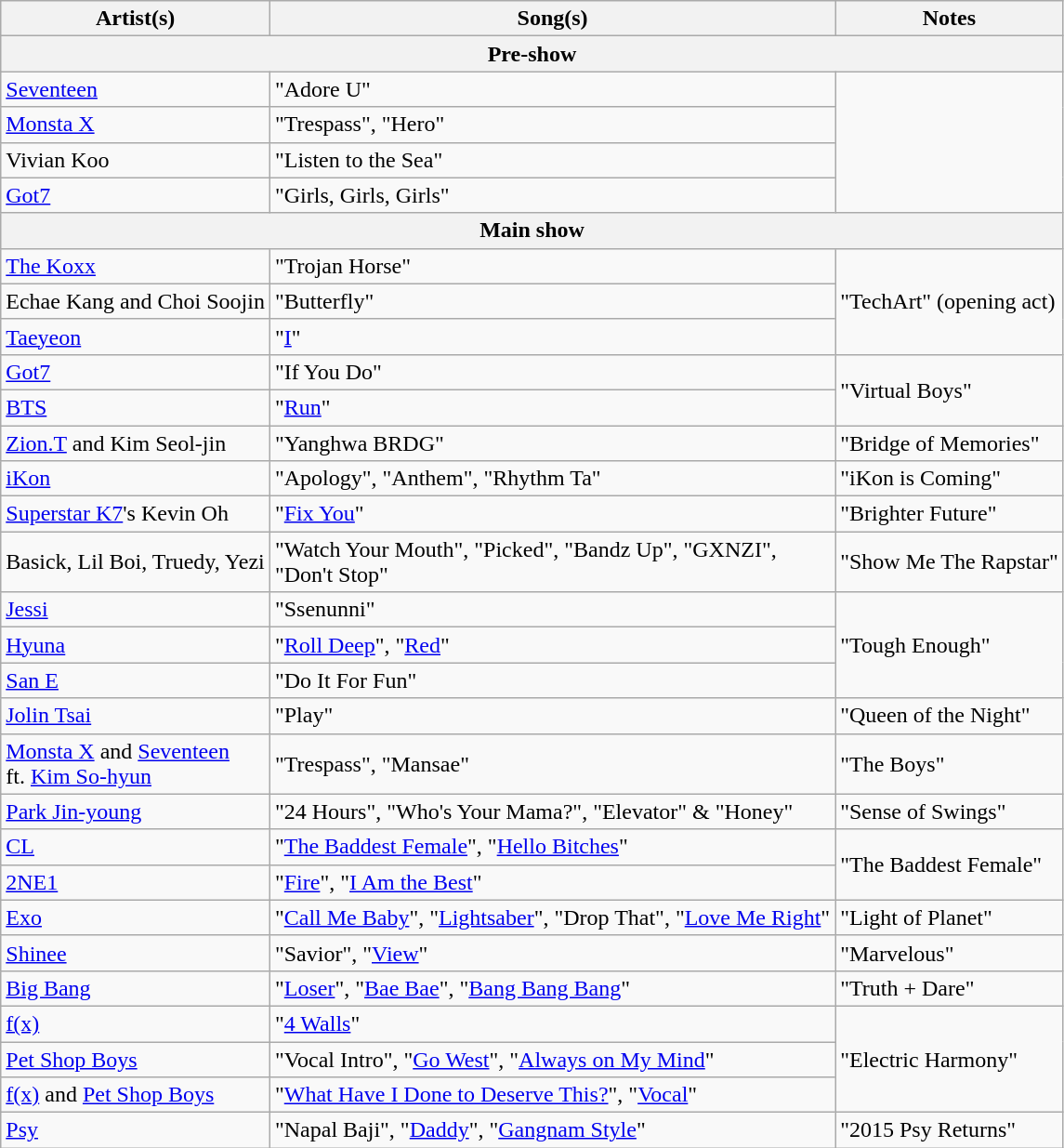<table class="wikitable">
<tr>
<th>Artist(s)</th>
<th>Song(s)</th>
<th>Notes</th>
</tr>
<tr>
<th colspan=3>Pre-show</th>
</tr>
<tr>
<td><a href='#'>Seventeen</a></td>
<td>"Adore U"</td>
<td rowspan=4></td>
</tr>
<tr>
<td><a href='#'>Monsta X</a></td>
<td>"Trespass", "Hero"</td>
</tr>
<tr>
<td>Vivian Koo</td>
<td>"Listen to the Sea"</td>
</tr>
<tr>
<td><a href='#'>Got7</a></td>
<td>"Girls, Girls, Girls"</td>
</tr>
<tr>
<th colspan=3>Main show</th>
</tr>
<tr>
<td><a href='#'>The Koxx</a></td>
<td>"Trojan Horse"</td>
<td rowspan=3>"TechArt" (opening act)</td>
</tr>
<tr>
<td>Echae Kang and Choi Soojin</td>
<td>"Butterfly"</td>
</tr>
<tr>
<td><a href='#'>Taeyeon</a></td>
<td>"<a href='#'>I</a>"</td>
</tr>
<tr>
<td><a href='#'>Got7</a></td>
<td>"If You Do"</td>
<td rowspan=2>"Virtual Boys"</td>
</tr>
<tr>
<td><a href='#'>BTS</a></td>
<td>"<a href='#'>Run</a>"</td>
</tr>
<tr>
<td><a href='#'>Zion.T</a> and Kim Seol-jin</td>
<td>"Yanghwa BRDG"</td>
<td>"Bridge of Memories"</td>
</tr>
<tr>
<td><a href='#'>iKon</a></td>
<td>"Apology", "Anthem", "Rhythm Ta"</td>
<td>"iKon is Coming"</td>
</tr>
<tr>
<td><a href='#'>Superstar K7</a>'s Kevin Oh</td>
<td>"<a href='#'>Fix You</a>"</td>
<td>"Brighter Future"</td>
</tr>
<tr>
<td>Basick, Lil Boi, Truedy, Yezi</td>
<td>"Watch Your Mouth", "Picked", "Bandz Up", "GXNZI", <br> "Don't Stop"</td>
<td>"Show Me The Rapstar"</td>
</tr>
<tr>
<td><a href='#'>Jessi</a></td>
<td>"Ssenunni"</td>
<td rowspan="3">"Tough Enough"</td>
</tr>
<tr>
<td><a href='#'>Hyuna</a></td>
<td>"<a href='#'>Roll Deep</a>", "<a href='#'>Red</a>"</td>
</tr>
<tr>
<td><a href='#'>San E</a></td>
<td>"Do It For Fun"</td>
</tr>
<tr>
<td><a href='#'>Jolin Tsai</a></td>
<td>"Play"</td>
<td>"Queen of the Night"</td>
</tr>
<tr>
<td><a href='#'>Monsta X</a> and <a href='#'>Seventeen</a> <br> ft. <a href='#'>Kim So-hyun</a></td>
<td>"Trespass", "Mansae"</td>
<td>"The Boys"</td>
</tr>
<tr>
<td><a href='#'>Park Jin-young</a></td>
<td>"24 Hours", "Who's Your Mama?", "Elevator" & "Honey"</td>
<td>"Sense of Swings"</td>
</tr>
<tr>
<td><a href='#'>CL</a></td>
<td>"<a href='#'>The Baddest Female</a>", "<a href='#'>Hello Bitches</a>"</td>
<td rowspan="2">"The Baddest Female"</td>
</tr>
<tr>
<td><a href='#'>2NE1</a></td>
<td>"<a href='#'>Fire</a>", "<a href='#'>I Am the Best</a>"</td>
</tr>
<tr>
<td><a href='#'>Exo</a></td>
<td>"<a href='#'>Call Me Baby</a>", "<a href='#'>Lightsaber</a>", "Drop That", "<a href='#'>Love Me Right</a>"</td>
<td>"Light of Planet"</td>
</tr>
<tr>
<td><a href='#'>Shinee</a></td>
<td>"Savior", "<a href='#'>View</a>"</td>
<td>"Marvelous"</td>
</tr>
<tr>
<td><a href='#'>Big Bang</a></td>
<td>"<a href='#'>Loser</a>", "<a href='#'>Bae Bae</a>", "<a href='#'>Bang Bang Bang</a>"</td>
<td>"Truth + Dare"</td>
</tr>
<tr>
<td><a href='#'>f(x)</a></td>
<td>"<a href='#'>4 Walls</a>"</td>
<td rowspan="3">"Electric Harmony"</td>
</tr>
<tr>
<td><a href='#'>Pet Shop Boys</a></td>
<td>"Vocal Intro", "<a href='#'>Go West</a>", "<a href='#'>Always on My Mind</a>"</td>
</tr>
<tr>
<td><a href='#'>f(x)</a> and <a href='#'>Pet Shop Boys</a></td>
<td>"<a href='#'>What Have I Done to Deserve This?</a>", "<a href='#'>Vocal</a>"</td>
</tr>
<tr>
<td><a href='#'>Psy</a></td>
<td>"Napal Baji", "<a href='#'>Daddy</a>", "<a href='#'>Gangnam Style</a>"</td>
<td>"2015 Psy Returns"</td>
</tr>
</table>
